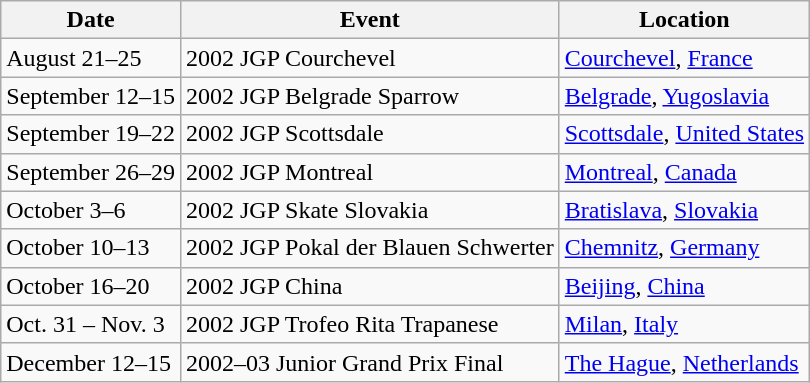<table class="wikitable">
<tr>
<th>Date</th>
<th>Event</th>
<th>Location</th>
</tr>
<tr>
<td>August 21–25</td>
<td>2002 JGP Courchevel</td>
<td><a href='#'>Courchevel</a>, <a href='#'>France</a></td>
</tr>
<tr>
<td>September 12–15</td>
<td>2002 JGP Belgrade Sparrow</td>
<td><a href='#'>Belgrade</a>, <a href='#'>Yugoslavia</a></td>
</tr>
<tr>
<td>September 19–22</td>
<td>2002 JGP Scottsdale</td>
<td><a href='#'>Scottsdale</a>, <a href='#'>United States</a></td>
</tr>
<tr>
<td>September 26–29</td>
<td>2002 JGP Montreal</td>
<td><a href='#'>Montreal</a>, <a href='#'>Canada</a></td>
</tr>
<tr>
<td>October 3–6</td>
<td>2002 JGP Skate Slovakia</td>
<td><a href='#'>Bratislava</a>, <a href='#'>Slovakia</a></td>
</tr>
<tr>
<td>October 10–13</td>
<td>2002 JGP Pokal der Blauen Schwerter</td>
<td><a href='#'>Chemnitz</a>, <a href='#'>Germany</a></td>
</tr>
<tr>
<td>October 16–20</td>
<td>2002 JGP China</td>
<td><a href='#'>Beijing</a>, <a href='#'>China</a></td>
</tr>
<tr>
<td>Oct. 31 – Nov. 3</td>
<td>2002 JGP Trofeo Rita Trapanese</td>
<td><a href='#'>Milan</a>, <a href='#'>Italy</a></td>
</tr>
<tr>
<td>December 12–15</td>
<td>2002–03 Junior Grand Prix Final</td>
<td><a href='#'>The Hague</a>, <a href='#'>Netherlands</a></td>
</tr>
</table>
